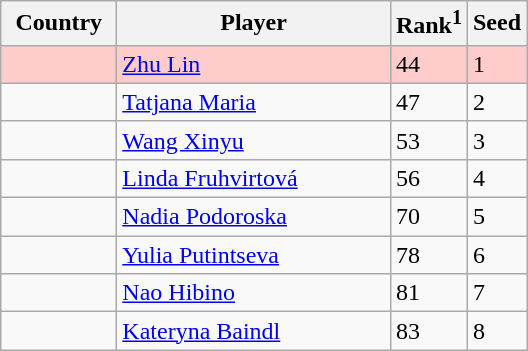<table class="sortable wikitable">
<tr>
<th width="70">Country</th>
<th width="175">Player</th>
<th>Rank<sup>1</sup></th>
<th>Seed</th>
</tr>
<tr style="background:#fcc;">
<td></td>
<td><a href='#'>Zhu Lin</a></td>
<td>44</td>
<td>1</td>
</tr>
<tr>
<td></td>
<td><a href='#'>Tatjana Maria</a></td>
<td>47</td>
<td>2</td>
</tr>
<tr>
<td></td>
<td><a href='#'>Wang Xinyu</a></td>
<td>53</td>
<td>3</td>
</tr>
<tr>
<td></td>
<td><a href='#'>Linda Fruhvirtová</a></td>
<td>56</td>
<td>4</td>
</tr>
<tr>
<td></td>
<td><a href='#'>Nadia Podoroska</a></td>
<td>70</td>
<td>5</td>
</tr>
<tr>
<td></td>
<td><a href='#'>Yulia Putintseva</a></td>
<td>78</td>
<td>6</td>
</tr>
<tr>
<td></td>
<td><a href='#'>Nao Hibino</a></td>
<td>81</td>
<td>7</td>
</tr>
<tr>
<td></td>
<td><a href='#'>Kateryna Baindl</a></td>
<td>83</td>
<td>8</td>
</tr>
</table>
